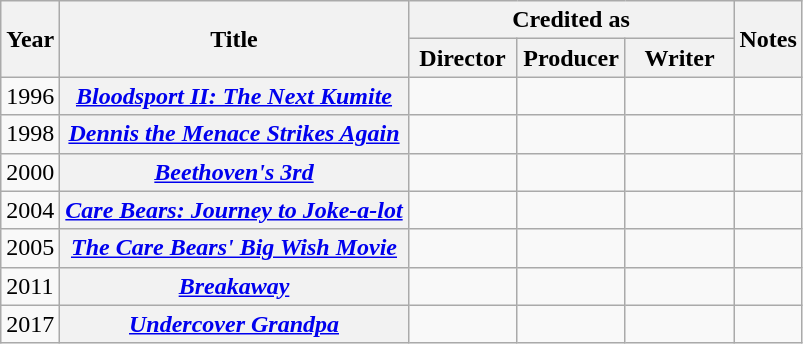<table class="wikitable sortable plainrowheaders">
<tr>
<th rowspan=2>Year</th>
<th rowspan=2>Title</th>
<th colspan=3>Credited as</th>
<th rowspan=2 class="unsortable">Notes</th>
</tr>
<tr>
<th width=65>Director</th>
<th width=65>Producer</th>
<th width=65>Writer</th>
</tr>
<tr>
<td>1996</td>
<th scope="row"><em><a href='#'>Bloodsport II: The Next Kumite</a></em></th>
<td></td>
<td></td>
<td></td>
<td></td>
</tr>
<tr>
<td>1998</td>
<th scope="row"><em><a href='#'>Dennis the Menace Strikes Again</a></em></th>
<td></td>
<td></td>
<td></td>
<td></td>
</tr>
<tr>
<td>2000</td>
<th scope="row"><em><a href='#'>Beethoven's 3rd</a></em></th>
<td></td>
<td></td>
<td></td>
<td></td>
</tr>
<tr>
<td>2004</td>
<th scope="row"><em><a href='#'>Care Bears: Journey to Joke-a-lot</a></em></th>
<td></td>
<td></td>
<td></td>
<td></td>
</tr>
<tr>
<td>2005</td>
<th scope="row"><em><a href='#'>The Care Bears' Big Wish Movie</a></em></th>
<td></td>
<td></td>
<td></td>
<td></td>
</tr>
<tr>
<td>2011</td>
<th scope="row"><em><a href='#'>Breakaway</a></em></th>
<td></td>
<td></td>
<td></td>
<td></td>
</tr>
<tr>
<td>2017</td>
<th scope="row"><em><a href='#'>Undercover Grandpa</a></em></th>
<td></td>
<td></td>
<td></td>
<td></td>
</tr>
</table>
